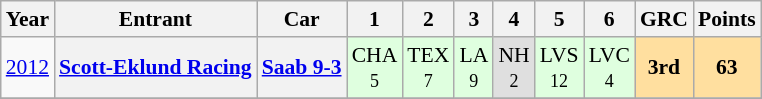<table class="wikitable" border="1" style="text-align:center; font-size:90%;">
<tr>
<th>Year</th>
<th>Entrant</th>
<th>Car</th>
<th>1</th>
<th>2</th>
<th>3</th>
<th>4</th>
<th>5</th>
<th>6</th>
<th>GRC</th>
<th>Points</th>
</tr>
<tr>
<td><a href='#'>2012</a></td>
<th><a href='#'>Scott-Eklund Racing</a></th>
<th><a href='#'>Saab 9-3</a></th>
<td style="background:#DFFFDF;">CHA<br><small>5</small></td>
<td style="background:#DFFFDF;">TEX<br><small>7</small></td>
<td style="background:#DFFFDF;">LA <br><small>9</small></td>
<td style="background:#DFDFDF;">NH <br><small>2</small></td>
<td style="background:#DFFFDF;">LVS<br><small>12</small></td>
<td style="background:#DFFFDF;">LVC<br><small>4</small></td>
<th style="background:#FFDF9F;">3rd</th>
<th style="background:#FFDF9F;">63</th>
</tr>
<tr>
</tr>
</table>
